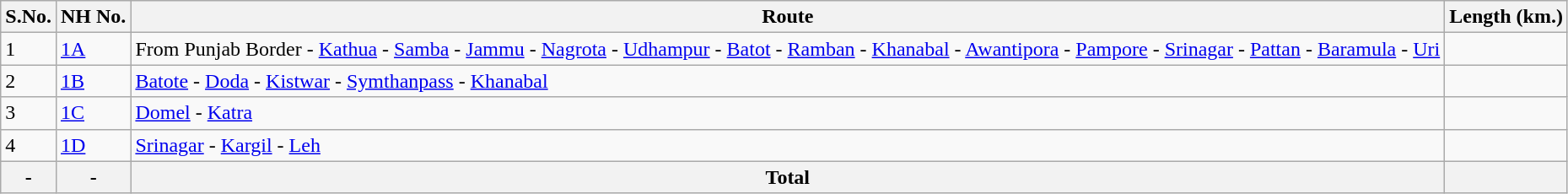<table class="wikitable">
<tr>
<th>S.No.</th>
<th>NH No.</th>
<th>Route</th>
<th>Length (km.)</th>
</tr>
<tr>
<td>1</td>
<td><a href='#'>1A</a></td>
<td>From Punjab Border - <a href='#'>Kathua</a> - <a href='#'>Samba</a> - <a href='#'>Jammu</a> - <a href='#'>Nagrota</a> - <a href='#'>Udhampur</a> - <a href='#'>Batot</a> - <a href='#'>Ramban</a> - <a href='#'>Khanabal</a> - <a href='#'>Awantipora</a> - <a href='#'>Pampore</a> - <a href='#'>Srinagar</a> - <a href='#'>Pattan</a> - <a href='#'>Baramula</a> - <a href='#'>Uri</a></td>
<td></td>
</tr>
<tr>
<td>2</td>
<td><a href='#'>1B</a></td>
<td><a href='#'>Batote</a> - <a href='#'>Doda</a> - <a href='#'>Kistwar</a> - <a href='#'>Symthanpass</a> - <a href='#'>Khanabal</a></td>
<td></td>
</tr>
<tr>
<td>3</td>
<td><a href='#'>1C</a></td>
<td><a href='#'>Domel</a> - <a href='#'>Katra</a></td>
<td></td>
</tr>
<tr>
<td>4</td>
<td><a href='#'>1D</a></td>
<td><a href='#'>Srinagar</a> - <a href='#'>Kargil</a> - <a href='#'>Leh</a></td>
<td></td>
</tr>
<tr>
<th>-</th>
<th>-</th>
<th>Total</th>
<th></th>
</tr>
</table>
